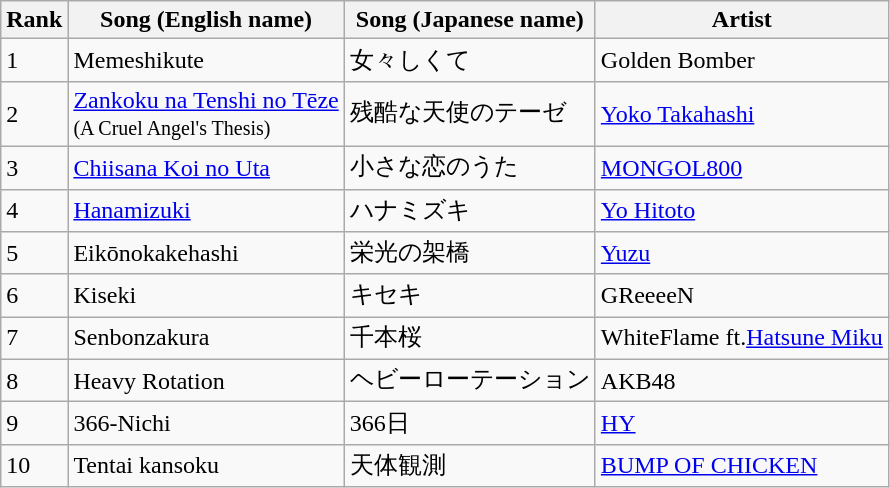<table class="wikitable">
<tr>
<th>Rank</th>
<th>Song (English name)</th>
<th>Song (Japanese name)</th>
<th>Artist</th>
</tr>
<tr>
<td>1</td>
<td>Memeshikute</td>
<td>女々しくて</td>
<td>Golden Bomber</td>
</tr>
<tr>
<td>2</td>
<td><a href='#'>Zankoku na Tenshi no Tēze</a> <br><small>(A Cruel Angel's Thesis)</small></td>
<td>残酷な天使のテーゼ</td>
<td><a href='#'>Yoko Takahashi</a></td>
</tr>
<tr>
<td>3</td>
<td><a href='#'>Chiisana Koi no Uta</a></td>
<td>小さな恋のうた</td>
<td><a href='#'>MONGOL800</a></td>
</tr>
<tr>
<td>4</td>
<td><a href='#'>Hanamizuki</a></td>
<td>ハナミズキ</td>
<td><a href='#'>Yo Hitoto</a></td>
</tr>
<tr>
<td>5</td>
<td>Eikōnokakehashi</td>
<td>栄光の架橋</td>
<td><a href='#'>Yuzu</a></td>
</tr>
<tr>
<td>6</td>
<td>Kiseki</td>
<td>キセキ</td>
<td>GReeeeN</td>
</tr>
<tr>
<td>7</td>
<td>Senbonzakura</td>
<td>千本桜</td>
<td>WhiteFlame ft.<a href='#'>Hatsune Miku</a></td>
</tr>
<tr>
<td>8</td>
<td Heavy Rotation (song)>Heavy Rotation</td>
<td>ヘビーローテーション</td>
<td>AKB48</td>
</tr>
<tr>
<td>9</td>
<td>366-Nichi</td>
<td>366日</td>
<td><a href='#'>HY</a></td>
</tr>
<tr>
<td>10</td>
<td>Tentai kansoku</td>
<td>天体観測</td>
<td><a href='#'>BUMP OF CHICKEN</a></td>
</tr>
</table>
